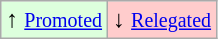<table class="wikitable" align="center">
<tr>
<td style="background:#ddffdd">↑ <small><a href='#'>Promoted</a></small></td>
<td style="background:#ffcccc">↓ <small><a href='#'>Relegated</a></small></td>
</tr>
</table>
